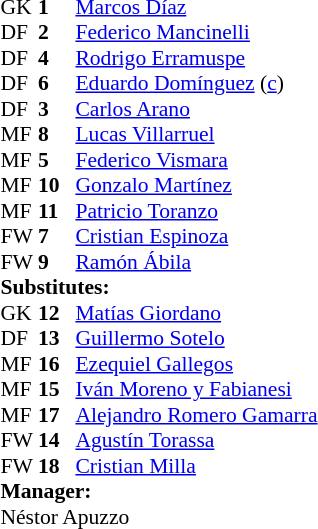<table cellspacing="0" cellpadding="0" style="font-size:90%; margin:0.2em auto;">
<tr>
<th width="25"></th>
<th width="25"></th>
</tr>
<tr>
<td>GK</td>
<td><strong>1</strong></td>
<td> <a href='#'>Marcos Díaz</a></td>
</tr>
<tr>
<td>DF</td>
<td><strong>2</strong></td>
<td> <a href='#'>Federico Mancinelli</a></td>
<td></td>
</tr>
<tr>
<td>DF</td>
<td><strong>4</strong></td>
<td> <a href='#'>Rodrigo Erramuspe</a></td>
</tr>
<tr>
<td>DF</td>
<td><strong>6</strong></td>
<td> <a href='#'>Eduardo Domínguez</a> (<a href='#'>c</a>)</td>
</tr>
<tr>
<td>DF</td>
<td><strong>3</strong></td>
<td> <a href='#'>Carlos Arano</a></td>
</tr>
<tr>
<td>MF</td>
<td><strong>8</strong></td>
<td> <a href='#'>Lucas Villarruel</a></td>
<td></td>
<td></td>
</tr>
<tr>
<td>MF</td>
<td><strong>5</strong></td>
<td> <a href='#'>Federico Vismara</a></td>
</tr>
<tr>
<td>MF</td>
<td><strong>10</strong></td>
<td> <a href='#'>Gonzalo Martínez</a></td>
</tr>
<tr>
<td>MF</td>
<td><strong>11</strong></td>
<td> <a href='#'>Patricio Toranzo</a></td>
<td></td>
<td></td>
</tr>
<tr>
<td>FW</td>
<td><strong>7</strong></td>
<td> <a href='#'>Cristian Espinoza</a></td>
<td></td>
<td></td>
</tr>
<tr>
<td>FW</td>
<td><strong>9</strong></td>
<td> <a href='#'>Ramón Ábila</a></td>
</tr>
<tr>
<td colspan=3><strong>Substitutes:</strong></td>
</tr>
<tr>
<td>GK</td>
<td><strong>12</strong></td>
<td> <a href='#'>Matías Giordano</a></td>
</tr>
<tr>
<td>DF</td>
<td><strong>13</strong></td>
<td> <a href='#'>Guillermo Sotelo</a></td>
</tr>
<tr>
<td>MF</td>
<td><strong>16</strong></td>
<td> <a href='#'>Ezequiel Gallegos</a></td>
<td></td>
<td></td>
</tr>
<tr>
<td>MF</td>
<td><strong>15</strong></td>
<td> <a href='#'>Iván Moreno y Fabianesi</a></td>
</tr>
<tr>
<td>MF</td>
<td><strong>17</strong></td>
<td> <a href='#'>Alejandro Romero Gamarra</a></td>
<td></td>
<td></td>
</tr>
<tr>
<td>FW</td>
<td><strong>14</strong></td>
<td> <a href='#'>Agustín Torassa</a></td>
<td></td>
<td></td>
</tr>
<tr>
<td>FW</td>
<td><strong>18</strong></td>
<td> <a href='#'>Cristian Milla</a></td>
</tr>
<tr>
<td colspan=3><strong>Manager:</strong></td>
</tr>
<tr>
<td colspan=4> Néstor Apuzzo</td>
</tr>
</table>
